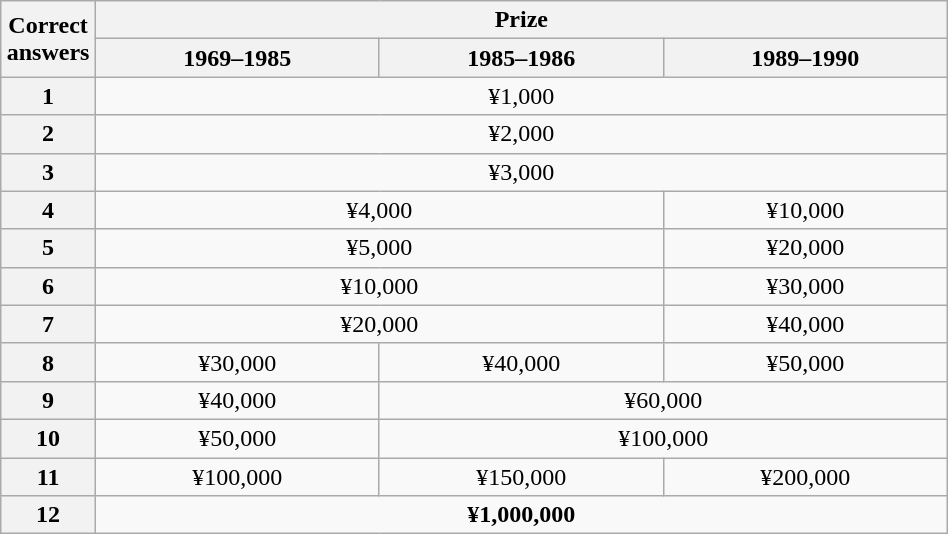<table class="wikitable"  style="text-align:center; width:50%;">
<tr>
<th rowspan="2" style="width:10%;">Correct <br> answers</th>
<th colspan="3">Prize</th>
</tr>
<tr>
<th>1969–1985</th>
<th>1985–1986</th>
<th>1989–1990</th>
</tr>
<tr>
<th>1</th>
<td colspan="3" align="center">¥1,000</td>
</tr>
<tr>
<th>2</th>
<td colspan="3" align="center">¥2,000</td>
</tr>
<tr>
<th>3</th>
<td colspan="3" align="center">¥3,000</td>
</tr>
<tr>
<th>4</th>
<td colspan="2" align="center">¥4,000</td>
<td align="center">¥10,000</td>
</tr>
<tr>
<th>5</th>
<td colspan="2" align="center">¥5,000</td>
<td align="center">¥20,000</td>
</tr>
<tr>
<th>6</th>
<td colspan="2" align="center">¥10,000</td>
<td align="center">¥30,000</td>
</tr>
<tr>
<th>7</th>
<td colspan="2" align="center">¥20,000</td>
<td align="center">¥40,000</td>
</tr>
<tr>
<th>8</th>
<td align="center">¥30,000</td>
<td align="center">¥40,000</td>
<td align="center">¥50,000</td>
</tr>
<tr>
<th>9</th>
<td align="center">¥40,000</td>
<td align="center" colspan="2">¥60,000</td>
</tr>
<tr>
<th>10</th>
<td align="center">¥50,000</td>
<td align="center" colspan="2">¥100,000</td>
</tr>
<tr>
<th>11</th>
<td align="center">¥100,000</td>
<td align="center">¥150,000</td>
<td align="center">¥200,000</td>
</tr>
<tr>
<th>12</th>
<td colspan="3" align="center"><strong>¥1,000,000</strong></td>
</tr>
</table>
